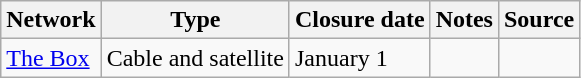<table class="wikitable sortable">
<tr>
<th>Network</th>
<th>Type</th>
<th>Closure date</th>
<th>Notes</th>
<th>Source</th>
</tr>
<tr>
<td><a href='#'>The Box</a></td>
<td>Cable and satellite</td>
<td>January 1</td>
<td></td>
<td></td>
</tr>
</table>
